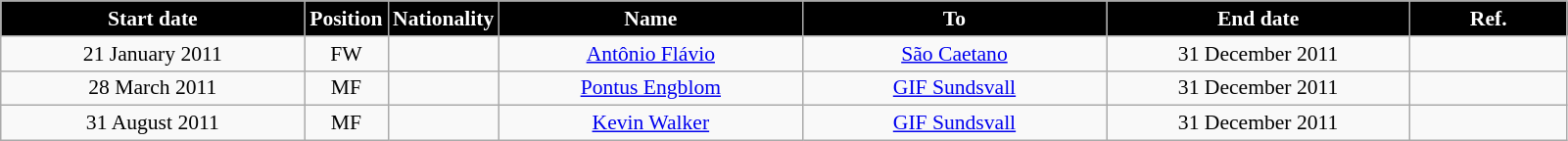<table class="wikitable"  style="text-align:center; font-size:90%; ">
<tr>
<th style="background:#000000; color:white; width:200px;">Start date</th>
<th style="background:#000000; color:white; width:50px;">Position</th>
<th style="background:#000000; color:white; width:50px;">Nationality</th>
<th style="background:#000000; color:white; width:200px;">Name</th>
<th style="background:#000000; color:white; width:200px;">To</th>
<th style="background:#000000; color:white; width:200px;">End date</th>
<th style="background:#000000; color:white; width:100px;">Ref.</th>
</tr>
<tr>
<td>21 January 2011</td>
<td>FW</td>
<td></td>
<td><a href='#'>Antônio Flávio</a></td>
<td><a href='#'>São Caetano</a></td>
<td>31 December 2011</td>
<td></td>
</tr>
<tr>
<td>28 March 2011</td>
<td>MF</td>
<td></td>
<td><a href='#'>Pontus Engblom</a></td>
<td><a href='#'>GIF Sundsvall</a></td>
<td>31 December 2011</td>
<td></td>
</tr>
<tr>
<td>31 August 2011</td>
<td>MF</td>
<td></td>
<td><a href='#'>Kevin Walker</a></td>
<td><a href='#'>GIF Sundsvall</a></td>
<td>31 December 2011</td>
<td></td>
</tr>
</table>
